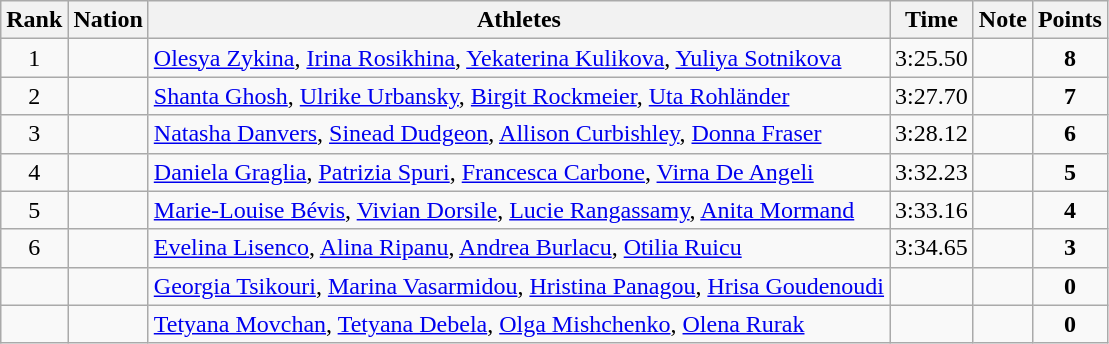<table class="wikitable sortable" style="text-align:center">
<tr>
<th>Rank</th>
<th>Nation</th>
<th>Athletes</th>
<th>Time</th>
<th>Note</th>
<th>Points</th>
</tr>
<tr>
<td>1</td>
<td align=left></td>
<td align=left><a href='#'>Olesya Zykina</a>, <a href='#'>Irina Rosikhina</a>, <a href='#'>Yekaterina Kulikova</a>, <a href='#'>Yuliya Sotnikova</a></td>
<td>3:25.50</td>
<td></td>
<td><strong>8</strong></td>
</tr>
<tr>
<td>2</td>
<td align=left></td>
<td align=left><a href='#'>Shanta Ghosh</a>, <a href='#'>Ulrike Urbansky</a>, <a href='#'>Birgit Rockmeier</a>, <a href='#'>Uta Rohländer</a></td>
<td>3:27.70</td>
<td></td>
<td><strong>7</strong></td>
</tr>
<tr>
<td>3</td>
<td align=left></td>
<td align=left><a href='#'>Natasha Danvers</a>, <a href='#'>Sinead Dudgeon</a>, <a href='#'>Allison Curbishley</a>, <a href='#'>Donna Fraser</a></td>
<td>3:28.12</td>
<td></td>
<td><strong>6</strong></td>
</tr>
<tr>
<td>4</td>
<td align=left></td>
<td align=left><a href='#'>Daniela Graglia</a>, <a href='#'>Patrizia Spuri</a>, <a href='#'>Francesca Carbone</a>, <a href='#'>Virna De Angeli</a></td>
<td>3:32.23</td>
<td></td>
<td><strong>5</strong></td>
</tr>
<tr>
<td>5</td>
<td align=left></td>
<td align=left><a href='#'>Marie-Louise Bévis</a>, <a href='#'>Vivian Dorsile</a>, <a href='#'>Lucie Rangassamy</a>, <a href='#'>Anita Mormand</a></td>
<td>3:33.16</td>
<td></td>
<td><strong>4</strong></td>
</tr>
<tr>
<td>6</td>
<td align=left></td>
<td align=left><a href='#'>Evelina Lisenco</a>, <a href='#'>Alina Ripanu</a>, <a href='#'>Andrea Burlacu</a>, <a href='#'>Otilia Ruicu</a></td>
<td>3:34.65</td>
<td></td>
<td><strong>3</strong></td>
</tr>
<tr>
<td></td>
<td align=left></td>
<td align=left><a href='#'>Georgia Tsikouri</a>, <a href='#'>Marina Vasarmidou</a>, <a href='#'>Hristina Panagou</a>, <a href='#'>Hrisa Goudenoudi</a></td>
<td></td>
<td></td>
<td><strong>0</strong></td>
</tr>
<tr>
<td></td>
<td align=left></td>
<td align=left><a href='#'>Tetyana Movchan</a>, <a href='#'>Tetyana Debela</a>, <a href='#'>Olga Mishchenko</a>, <a href='#'>Olena Rurak</a></td>
<td></td>
<td></td>
<td><strong>0</strong></td>
</tr>
</table>
